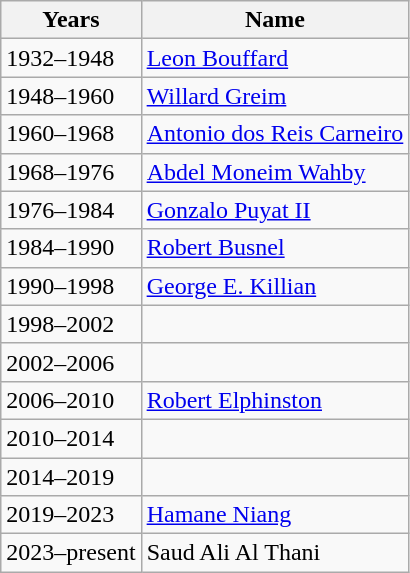<table class="wikitable">
<tr>
<th scope="col">Years</th>
<th scope="col">Name</th>
</tr>
<tr>
<td>1932–1948</td>
<td scope="row"> <a href='#'>Leon Bouffard</a></td>
</tr>
<tr>
<td>1948–1960</td>
<td scope="row"> <a href='#'>Willard Greim</a></td>
</tr>
<tr>
<td>1960–1968</td>
<td scope="row"> <a href='#'>Antonio dos Reis Carneiro</a></td>
</tr>
<tr>
<td>1968–1976</td>
<td scope="row"> <a href='#'>Abdel Moneim Wahby</a></td>
</tr>
<tr>
<td>1976–1984</td>
<td scope="row"> <a href='#'>Gonzalo Puyat II</a></td>
</tr>
<tr>
<td>1984–1990</td>
<td scope="row"> <a href='#'>Robert Busnel</a></td>
</tr>
<tr>
<td>1990–1998</td>
<td scope="row"> <a href='#'>George E. Killian</a></td>
</tr>
<tr>
<td>1998–2002</td>
<td scope="row"> </td>
</tr>
<tr>
<td>2002–2006</td>
<td scope="row"> </td>
</tr>
<tr>
<td>2006–2010</td>
<td scope="row"> <a href='#'>Robert Elphinston</a></td>
</tr>
<tr>
<td>2010–2014</td>
<td scope="row"> </td>
</tr>
<tr>
<td>2014–2019</td>
<td scope="row"> </td>
</tr>
<tr>
<td>2019–2023</td>
<td scope="row"> <a href='#'>Hamane Niang</a></td>
</tr>
<tr>
<td>2023–present</td>
<td scope="row"> Saud Ali Al Thani</td>
</tr>
</table>
